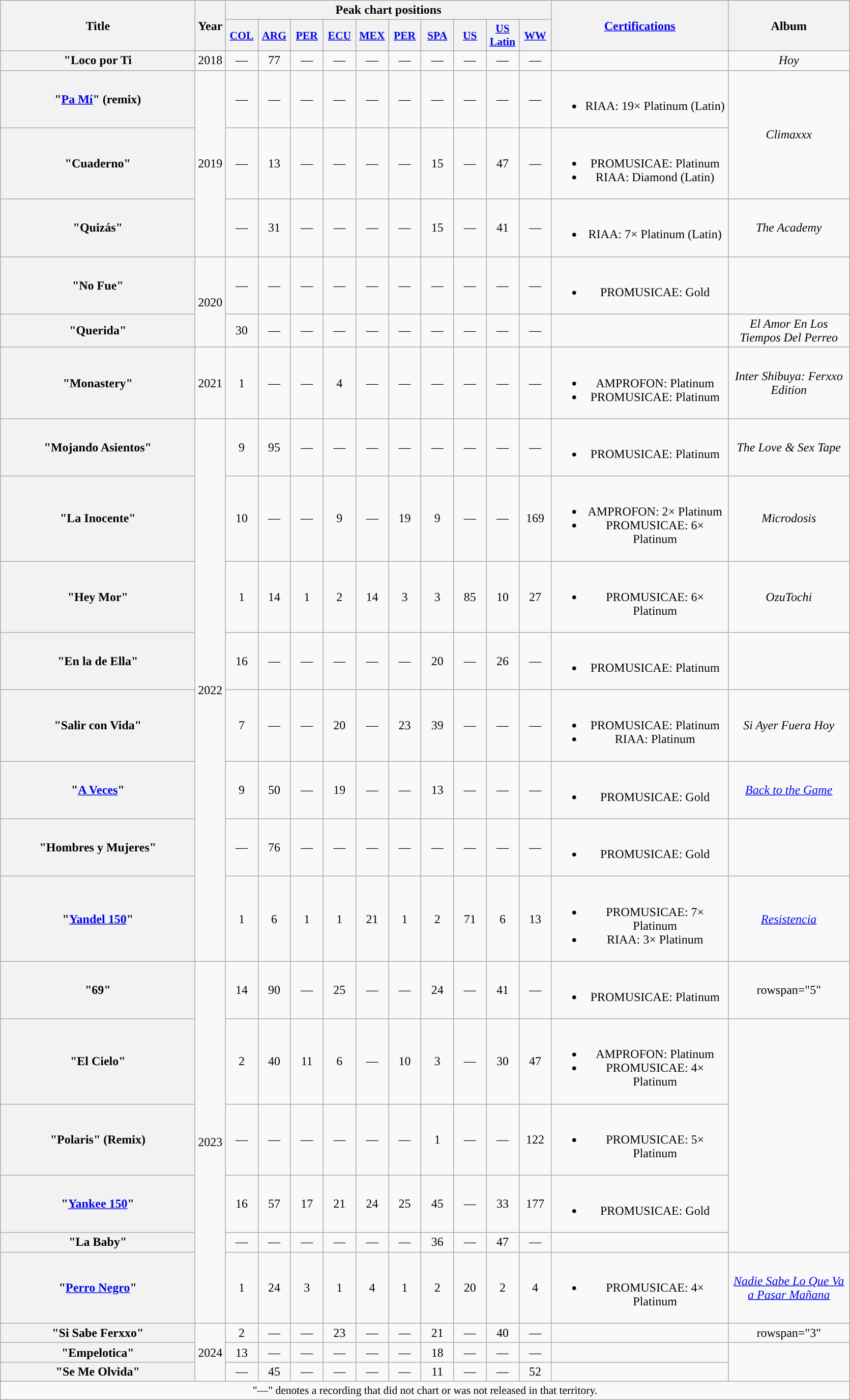<table class="wikitable plainrowheaders" style="text-align:center;">
<tr>
<th scope="col" rowspan="2" style="width:15.5em;">Title</th>
<th scope="col" rowspan="2" style="width:1em;">Year</th>
<th scope="col" colspan="10">Peak chart positions</th>
<th scope="col" rowspan="2" style="width:14em;"><a href='#'>Certifications</a></th>
<th scope="col" rowspan="2" style="width:9.5em;">Album</th>
</tr>
<tr>
<th scope="col" style="width:2.5em;font-size:90%;"><a href='#'>COL</a><br></th>
<th scope="col" style="width:2.5em;font-size:90%;"><a href='#'>ARG</a><br></th>
<th scope="col" style="width:2.5em;font-size:90%;"><a href='#'>PER</a><br></th>
<th scope="col" style="width:2.5em;font-size:90%;"><a href='#'>ECU</a><br></th>
<th scope="col" style="width:2.5em;font-size:90%;"><a href='#'>MEX</a><br></th>
<th scope="col" style="width:2.5em;font-size:90%;"><a href='#'>PER</a><br></th>
<th scope="col" style="width:2.5em;font-size:90%;"><a href='#'>SPA</a><br></th>
<th scope="col" style="width:2.5em;font-size:90%;"><a href='#'>US</a><br></th>
<th scope="col" style="width:2.5em;font-size:90%;"><a href='#'>US<br>Latin</a><br></th>
<th scope="col" style="width:2.5em;font-size:90%;"><a href='#'>WW</a><br></th>
</tr>
<tr>
<th scope="row">"Loco por Ti<br></th>
<td>2018</td>
<td>—</td>
<td>77</td>
<td>—</td>
<td>—</td>
<td>—</td>
<td>—</td>
<td>—</td>
<td>—</td>
<td>—</td>
<td>—</td>
<td></td>
<td><em>Hoy</em></td>
</tr>
<tr>
<th scope="row">"<a href='#'>Pa Mí</a>" (remix)<br></th>
<td rowspan=3>2019</td>
<td>—</td>
<td>—</td>
<td>—</td>
<td>—</td>
<td>—</td>
<td>—</td>
<td>—</td>
<td>—</td>
<td>—</td>
<td>—</td>
<td><br><ul><li>RIAA: 19× Platinum (Latin)</li></ul></td>
<td rowspan=2><em>Climaxxx</em></td>
</tr>
<tr>
<th scope="row">"Cuaderno"<br></th>
<td>—</td>
<td>13</td>
<td>—</td>
<td>—</td>
<td>—</td>
<td>—</td>
<td>15</td>
<td>—</td>
<td>47</td>
<td>—</td>
<td><br><ul><li>PROMUSICAE: Platinum</li><li>RIAA: Diamond (Latin)</li></ul></td>
</tr>
<tr>
<th scope="row">"Quizás"<br></th>
<td>—</td>
<td>31</td>
<td>—</td>
<td>—</td>
<td>—</td>
<td>—</td>
<td>15</td>
<td>—</td>
<td>41</td>
<td>—</td>
<td><br><ul><li>RIAA: 7× Platinum (Latin)</li></ul></td>
<td><em>The Academy</em></td>
</tr>
<tr>
<th scope="row">"No Fue"<br></th>
<td rowspan="2">2020</td>
<td>—</td>
<td>—</td>
<td>—</td>
<td>—</td>
<td>—</td>
<td>—</td>
<td>—</td>
<td>—</td>
<td>—</td>
<td>—</td>
<td><br><ul><li>PROMUSICAE: Gold</li></ul></td>
<td></td>
</tr>
<tr>
<th scope="row">"Querida"<br></th>
<td>30</td>
<td>—</td>
<td>—</td>
<td>—</td>
<td>—</td>
<td>—</td>
<td>—</td>
<td>—</td>
<td>—</td>
<td>—</td>
<td></td>
<td><em>El Amor En Los Tiempos Del Perreo</em></td>
</tr>
<tr>
<th scope="row">"Monastery"<br></th>
<td>2021</td>
<td>1</td>
<td>—</td>
<td>—</td>
<td>4</td>
<td>—</td>
<td>—</td>
<td>—</td>
<td>—</td>
<td>—</td>
<td>—</td>
<td><br><ul><li>AMPROFON: Platinum</li><li>PROMUSICAE: Platinum</li></ul></td>
<td><em>Inter Shibuya: Ferxxo Edition</em></td>
</tr>
<tr>
<th scope="row">"Mojando Asientos"<br></th>
<td rowspan="8">2022</td>
<td>9</td>
<td>95</td>
<td>—</td>
<td>—</td>
<td>—</td>
<td>—</td>
<td>—</td>
<td>—</td>
<td>—</td>
<td>—</td>
<td><br><ul><li>PROMUSICAE: Platinum</li></ul></td>
<td><em>The Love & Sex Tape</em></td>
</tr>
<tr>
<th scope="row">"La Inocente"<br></th>
<td>10</td>
<td>—</td>
<td>—</td>
<td>9</td>
<td>—</td>
<td>19</td>
<td>9</td>
<td>—</td>
<td>—</td>
<td>169</td>
<td><br><ul><li>AMPROFON: 2× Platinum</li><li>PROMUSICAE: 6× Platinum</li></ul></td>
<td><em>Microdosis</em></td>
</tr>
<tr>
<th scope="row">"Hey Mor"<br></th>
<td>1</td>
<td>14</td>
<td>1</td>
<td>2</td>
<td>14</td>
<td>3</td>
<td>3</td>
<td>85</td>
<td>10</td>
<td>27</td>
<td><br><ul><li>PROMUSICAE: 6× Platinum</li></ul></td>
<td><em>OzuTochi</em></td>
</tr>
<tr>
<th scope="row">"En la de Ella"<br></th>
<td>16</td>
<td>—</td>
<td>—</td>
<td>—</td>
<td>—</td>
<td>—</td>
<td>20</td>
<td>—</td>
<td>26</td>
<td>—</td>
<td><br><ul><li>PROMUSICAE: Platinum</li></ul></td>
<td></td>
</tr>
<tr>
<th scope="row">"Salir con Vida"<br></th>
<td>7</td>
<td>—</td>
<td>—</td>
<td>20</td>
<td>—</td>
<td>23</td>
<td>39</td>
<td>—</td>
<td>—</td>
<td>—</td>
<td><br><ul><li>PROMUSICAE: Platinum</li><li>RIAA: Platinum </li></ul></td>
<td><em>Si Ayer Fuera Hoy</em></td>
</tr>
<tr>
<th scope="row">"<a href='#'>A Veces</a>"<br></th>
<td>9</td>
<td>50</td>
<td>—</td>
<td>19</td>
<td>—</td>
<td>—</td>
<td>13</td>
<td>—</td>
<td>—</td>
<td>—</td>
<td><br><ul><li>PROMUSICAE: Gold</li></ul></td>
<td><em><a href='#'>Back to the Game</a></em></td>
</tr>
<tr>
<th scope="row">"Hombres y Mujeres"<br></th>
<td>—</td>
<td>76</td>
<td>—</td>
<td>—</td>
<td>—</td>
<td>—</td>
<td>—</td>
<td>—</td>
<td>—</td>
<td>—</td>
<td><br><ul><li>PROMUSICAE: Gold</li></ul></td>
<td></td>
</tr>
<tr>
<th scope="row">"<a href='#'>Yandel 150</a>"<br></th>
<td>1</td>
<td>6</td>
<td>1</td>
<td>1</td>
<td>21</td>
<td>1</td>
<td>2</td>
<td>71</td>
<td>6</td>
<td>13</td>
<td><br><ul><li>PROMUSICAE: 7× Platinum</li><li>RIAA: 3× Platinum </li></ul></td>
<td><em><a href='#'>Resistencia</a></em></td>
</tr>
<tr>
<th scope="row">"69"<br></th>
<td rowspan="6">2023</td>
<td>14</td>
<td>90</td>
<td>—</td>
<td>25</td>
<td>—</td>
<td>—</td>
<td>24</td>
<td>—</td>
<td>41</td>
<td>—</td>
<td><br><ul><li>PROMUSICAE: Platinum</li></ul></td>
<td>rowspan="5" </td>
</tr>
<tr>
<th scope="row">"El Cielo"<br></th>
<td>2</td>
<td>40</td>
<td>11</td>
<td>6</td>
<td>—</td>
<td>10</td>
<td>3</td>
<td>—</td>
<td>30</td>
<td>47</td>
<td><br><ul><li>AMPROFON: Platinum</li><li>PROMUSICAE: 4× Platinum</li></ul></td>
</tr>
<tr>
<th scope="row">"Polaris" (Remix)<br></th>
<td>—</td>
<td>—</td>
<td>—</td>
<td>—</td>
<td>—</td>
<td>—</td>
<td>1</td>
<td>—</td>
<td>—</td>
<td>122</td>
<td><br><ul><li>PROMUSICAE: 5× Platinum</li></ul></td>
</tr>
<tr>
<th scope="row">"<a href='#'>Yankee 150</a>"<br></th>
<td>16</td>
<td>57</td>
<td>17</td>
<td>21</td>
<td>24</td>
<td>25</td>
<td>45</td>
<td>—</td>
<td>33</td>
<td>177</td>
<td><br><ul><li>PROMUSICAE: Gold</li></ul></td>
</tr>
<tr>
<th scope="row">"La Baby"<br></th>
<td>—</td>
<td>—</td>
<td>—</td>
<td>—</td>
<td>—</td>
<td>—</td>
<td>36</td>
<td>—</td>
<td>47</td>
<td>—</td>
<td></td>
</tr>
<tr>
<th scope="row">"<a href='#'>Perro Negro</a>" <br></th>
<td>1</td>
<td>24</td>
<td>3</td>
<td>1</td>
<td>4</td>
<td>1</td>
<td>2</td>
<td>20</td>
<td>2</td>
<td>4</td>
<td><br><ul><li>PROMUSICAE: 4× Platinum</li></ul></td>
<td><em><a href='#'>Nadie Sabe Lo Que Va a Pasar Mañana</a></em></td>
</tr>
<tr>
<th scope="row">"Si Sabe Ferxxo"<br></th>
<td rowspan="3">2024</td>
<td>2</td>
<td>—</td>
<td>—</td>
<td>23</td>
<td>—</td>
<td>—</td>
<td>21</td>
<td>—</td>
<td>40</td>
<td>—</td>
<td></td>
<td>rowspan="3" </td>
</tr>
<tr>
<th scope="row">"Empelotica"<br></th>
<td>13</td>
<td>—</td>
<td>—</td>
<td>—</td>
<td>—</td>
<td>—</td>
<td>18</td>
<td>—</td>
<td>—</td>
<td>—</td>
<td></td>
</tr>
<tr>
<th scope="row">"Se Me Olvida"<br></th>
<td>—</td>
<td>45</td>
<td>—</td>
<td>—</td>
<td>—</td>
<td>—</td>
<td>11</td>
<td>—</td>
<td>—</td>
<td>52</td>
<td></td>
</tr>
<tr>
<td colspan="15" style="font-size:90%">"—" denotes a recording that did not chart or was not released in that territory.</td>
</tr>
</table>
